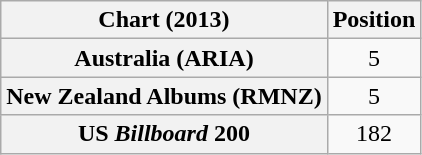<table class="wikitable plainrowheaders sortable" style="text-align:center">
<tr>
<th scope="col">Chart (2013)</th>
<th scope="col">Position</th>
</tr>
<tr>
<th scope="row">Australia (ARIA)</th>
<td>5</td>
</tr>
<tr>
<th scope="row">New Zealand Albums (RMNZ)</th>
<td>5</td>
</tr>
<tr>
<th scope="row">US <em>Billboard</em> 200</th>
<td>182</td>
</tr>
</table>
